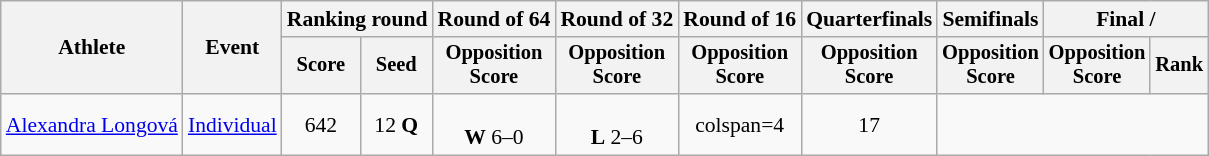<table class="wikitable" style="font-size:90%">
<tr>
<th rowspan="2">Athlete</th>
<th rowspan="2">Event</th>
<th colspan="2">Ranking round</th>
<th>Round of 64</th>
<th>Round of 32</th>
<th>Round of 16</th>
<th>Quarterfinals</th>
<th>Semifinals</th>
<th colspan="2">Final / </th>
</tr>
<tr style="font-size:95%">
<th>Score</th>
<th>Seed</th>
<th>Opposition<br>Score</th>
<th>Opposition<br>Score</th>
<th>Opposition<br>Score</th>
<th>Opposition<br>Score</th>
<th>Opposition<br>Score</th>
<th>Opposition<br>Score</th>
<th>Rank</th>
</tr>
<tr align=center>
<td align=left><a href='#'>Alexandra Longová</a></td>
<td align=left rowspan=3><a href='#'>Individual</a></td>
<td>642</td>
<td>12 <strong>Q</strong></td>
<td><br> <strong>W</strong> 6–0</td>
<td><br> <strong>L</strong> 2–6</td>
<td>colspan=4 </td>
<td>17</td>
</tr>
</table>
